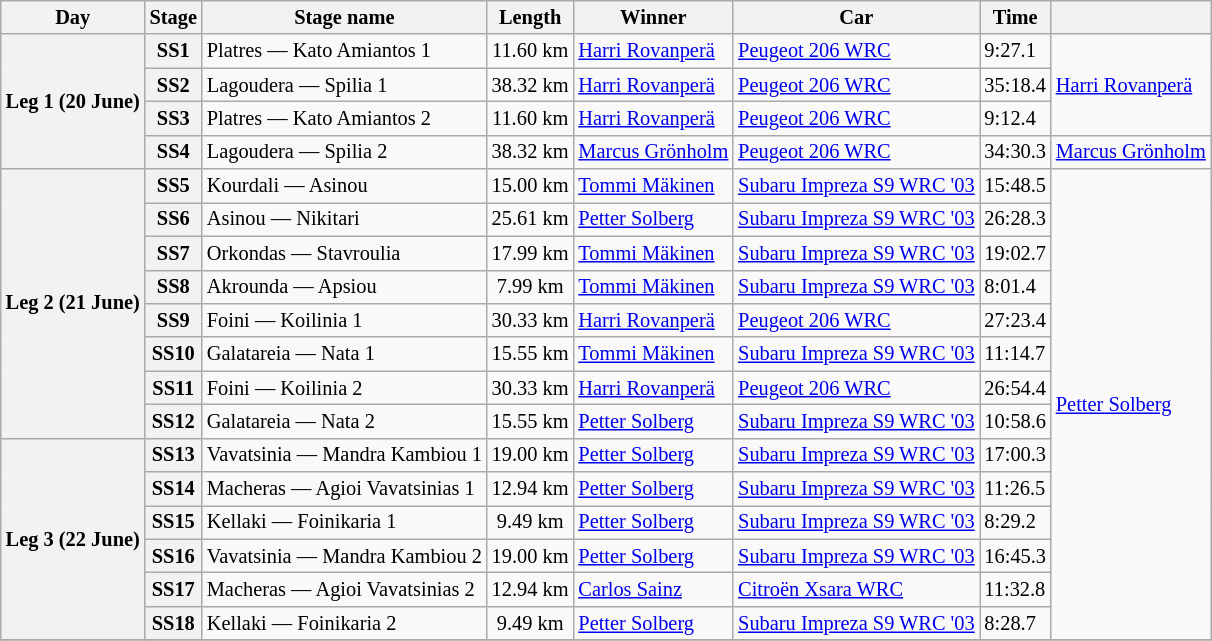<table class="wikitable" style="font-size: 85%;">
<tr>
<th>Day</th>
<th>Stage</th>
<th>Stage name</th>
<th>Length</th>
<th>Winner</th>
<th>Car</th>
<th>Time</th>
<th></th>
</tr>
<tr>
<th rowspan="4">Leg 1 (20 June)</th>
<th>SS1</th>
<td>Platres — Kato Amiantos 1</td>
<td align="center">11.60 km</td>
<td> <a href='#'>Harri Rovanperä</a></td>
<td><a href='#'>Peugeot 206 WRC</a></td>
<td>9:27.1</td>
<td rowspan="3"> <a href='#'>Harri Rovanperä</a></td>
</tr>
<tr>
<th>SS2</th>
<td>Lagoudera — Spilia 1</td>
<td align="center">38.32 km</td>
<td> <a href='#'>Harri Rovanperä</a></td>
<td><a href='#'>Peugeot 206 WRC</a></td>
<td>35:18.4</td>
</tr>
<tr>
<th>SS3</th>
<td>Platres — Kato Amiantos 2</td>
<td align="center">11.60 km</td>
<td> <a href='#'>Harri Rovanperä</a></td>
<td><a href='#'>Peugeot 206 WRC</a></td>
<td>9:12.4</td>
</tr>
<tr>
<th>SS4</th>
<td>Lagoudera — Spilia 2</td>
<td align="center">38.32 km</td>
<td> <a href='#'>Marcus Grönholm</a></td>
<td><a href='#'>Peugeot 206 WRC</a></td>
<td>34:30.3</td>
<td rowspan="1"> <a href='#'>Marcus Grönholm</a></td>
</tr>
<tr>
<th rowspan="8">Leg 2 (21 June)</th>
<th>SS5</th>
<td>Kourdali — Asinou</td>
<td align="center">15.00 km</td>
<td> <a href='#'>Tommi Mäkinen</a></td>
<td><a href='#'>Subaru Impreza S9 WRC '03</a></td>
<td>15:48.5</td>
<td rowspan="14"> <a href='#'>Petter Solberg</a></td>
</tr>
<tr>
<th>SS6</th>
<td>Asinou — Nikitari</td>
<td align="center">25.61 km</td>
<td> <a href='#'>Petter Solberg</a></td>
<td><a href='#'>Subaru Impreza S9 WRC '03</a></td>
<td>26:28.3</td>
</tr>
<tr>
<th>SS7</th>
<td>Orkondas — Stavroulia</td>
<td align="center">17.99 km</td>
<td> <a href='#'>Tommi Mäkinen</a></td>
<td><a href='#'>Subaru Impreza S9 WRC '03</a></td>
<td>19:02.7</td>
</tr>
<tr>
<th>SS8</th>
<td>Akrounda — Apsiou</td>
<td align="center">7.99 km</td>
<td> <a href='#'>Tommi Mäkinen</a></td>
<td><a href='#'>Subaru Impreza S9 WRC '03</a></td>
<td>8:01.4</td>
</tr>
<tr>
<th>SS9</th>
<td>Foini — Koilinia 1</td>
<td align="center">30.33 km</td>
<td> <a href='#'>Harri Rovanperä</a></td>
<td><a href='#'>Peugeot 206 WRC</a></td>
<td>27:23.4</td>
</tr>
<tr>
<th>SS10</th>
<td>Galatareia — Nata 1</td>
<td align="center">15.55 km</td>
<td> <a href='#'>Tommi Mäkinen</a></td>
<td><a href='#'>Subaru Impreza S9 WRC '03</a></td>
<td>11:14.7</td>
</tr>
<tr>
<th>SS11</th>
<td>Foini — Koilinia 2</td>
<td align="center">30.33 km</td>
<td> <a href='#'>Harri Rovanperä</a></td>
<td><a href='#'>Peugeot 206 WRC</a></td>
<td>26:54.4</td>
</tr>
<tr>
<th>SS12</th>
<td>Galatareia — Nata 2</td>
<td align="center">15.55 km</td>
<td> <a href='#'>Petter Solberg</a></td>
<td><a href='#'>Subaru Impreza S9 WRC '03</a></td>
<td>10:58.6</td>
</tr>
<tr>
<th rowspan="6">Leg 3 (22 June)</th>
<th>SS13</th>
<td>Vavatsinia — Mandra Kambiou 1</td>
<td align="center">19.00 km</td>
<td> <a href='#'>Petter Solberg</a></td>
<td><a href='#'>Subaru Impreza S9 WRC '03</a></td>
<td>17:00.3</td>
</tr>
<tr>
<th>SS14</th>
<td>Macheras — Agioi Vavatsinias 1</td>
<td align="center">12.94 km</td>
<td> <a href='#'>Petter Solberg</a></td>
<td><a href='#'>Subaru Impreza S9 WRC '03</a></td>
<td>11:26.5</td>
</tr>
<tr>
<th>SS15</th>
<td>Kellaki — Foinikaria 1</td>
<td align="center">9.49 km</td>
<td> <a href='#'>Petter Solberg</a></td>
<td><a href='#'>Subaru Impreza S9 WRC '03</a></td>
<td>8:29.2</td>
</tr>
<tr>
<th>SS16</th>
<td>Vavatsinia — Mandra Kambiou 2</td>
<td align="center">19.00 km</td>
<td> <a href='#'>Petter Solberg</a></td>
<td><a href='#'>Subaru Impreza S9 WRC '03</a></td>
<td>16:45.3</td>
</tr>
<tr>
<th>SS17</th>
<td>Macheras — Agioi Vavatsinias 2</td>
<td align="center">12.94 km</td>
<td> <a href='#'>Carlos Sainz</a></td>
<td><a href='#'>Citroën Xsara WRC</a></td>
<td>11:32.8</td>
</tr>
<tr>
<th>SS18</th>
<td>Kellaki — Foinikaria 2</td>
<td align="center">9.49 km</td>
<td> <a href='#'>Petter Solberg</a></td>
<td><a href='#'>Subaru Impreza S9 WRC '03</a></td>
<td>8:28.7</td>
</tr>
<tr>
</tr>
</table>
